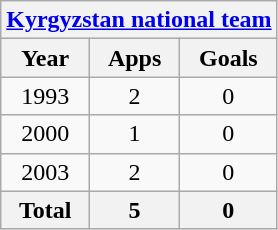<table class="wikitable" style="text-align:center">
<tr>
<th colspan=3><a href='#'>Kyrgyzstan national team</a></th>
</tr>
<tr>
<th>Year</th>
<th>Apps</th>
<th>Goals</th>
</tr>
<tr>
<td>1993</td>
<td>2</td>
<td>0</td>
</tr>
<tr>
<td>2000</td>
<td>1</td>
<td>0</td>
</tr>
<tr>
<td>2003</td>
<td>2</td>
<td>0</td>
</tr>
<tr>
<th>Total</th>
<th>5</th>
<th>0</th>
</tr>
</table>
